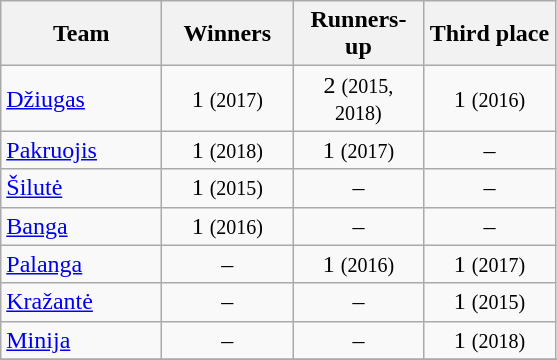<table class="wikitable" style="text-align:center">
<tr>
<th style="width:100px;">Team</th>
<th style="width:80px;">Winners</th>
<th style="width:80px;">Runners-up</th>
<th style="width:80px;">Third place</th>
</tr>
<tr>
<td align=left> <a href='#'>Džiugas</a></td>
<td>1 <small>(2017)</small></td>
<td>2 <small>(2015, 2018)</small></td>
<td>1 <small>(2016)</small></td>
</tr>
<tr>
<td align=left> <a href='#'>Pakruojis</a></td>
<td>1 <small>(2018)</small></td>
<td>1 <small>(2017)</small></td>
<td>–</td>
</tr>
<tr>
<td align=left> <a href='#'>Šilutė</a></td>
<td>1 <small>(2015)</small></td>
<td>–</td>
<td>–</td>
</tr>
<tr>
<td align=left> <a href='#'>Banga</a></td>
<td>1 <small>(2016)</small></td>
<td>–</td>
<td>–</td>
</tr>
<tr>
<td align=left> <a href='#'>Palanga</a></td>
<td>–</td>
<td>1 <small>(2016)</small></td>
<td>1 <small>(2017)</small></td>
</tr>
<tr>
<td align=left> <a href='#'>Kražantė</a></td>
<td>–</td>
<td>–</td>
<td>1 <small>(2015)</small></td>
</tr>
<tr>
<td align=left> <a href='#'>Minija</a></td>
<td>–</td>
<td>–</td>
<td>1 <small>(2018)</small></td>
</tr>
<tr>
</tr>
</table>
